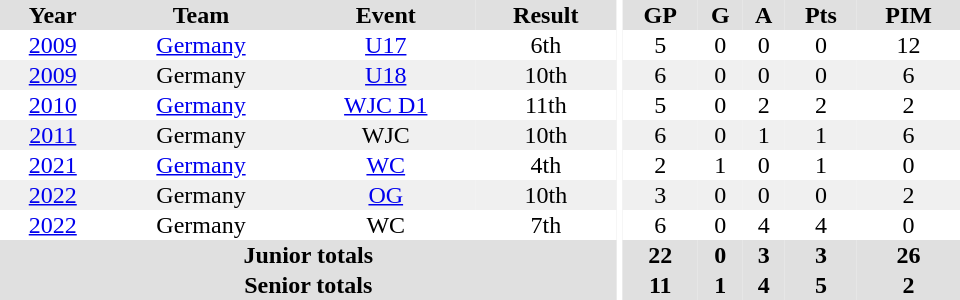<table border="0" cellpadding="1" cellspacing="0" ID="Table3" style="text-align:center; width:40em">
<tr ALIGN="center" bgcolor="#e0e0e0">
<th>Year</th>
<th>Team</th>
<th>Event</th>
<th>Result</th>
<th rowspan="99" bgcolor="#ffffff"></th>
<th>GP</th>
<th>G</th>
<th>A</th>
<th>Pts</th>
<th>PIM</th>
</tr>
<tr>
<td><a href='#'>2009</a></td>
<td><a href='#'>Germany</a></td>
<td><a href='#'>U17</a></td>
<td>6th</td>
<td>5</td>
<td>0</td>
<td>0</td>
<td>0</td>
<td>12</td>
</tr>
<tr bgcolor="#f0f0f0">
<td><a href='#'>2009</a></td>
<td>Germany</td>
<td><a href='#'>U18</a></td>
<td>10th</td>
<td>6</td>
<td>0</td>
<td>0</td>
<td>0</td>
<td>6</td>
</tr>
<tr>
<td><a href='#'>2010</a></td>
<td><a href='#'>Germany</a></td>
<td><a href='#'>WJC D1</a></td>
<td>11th</td>
<td>5</td>
<td>0</td>
<td>2</td>
<td>2</td>
<td>2</td>
</tr>
<tr bgcolor="#f0f0f0">
<td><a href='#'>2011</a></td>
<td>Germany</td>
<td>WJC</td>
<td>10th</td>
<td>6</td>
<td>0</td>
<td>1</td>
<td>1</td>
<td>6</td>
</tr>
<tr>
<td><a href='#'>2021</a></td>
<td><a href='#'>Germany</a></td>
<td><a href='#'>WC</a></td>
<td>4th</td>
<td>2</td>
<td>1</td>
<td>0</td>
<td>1</td>
<td>0</td>
</tr>
<tr bgcolor="#f0f0f0">
<td><a href='#'>2022</a></td>
<td>Germany</td>
<td><a href='#'>OG</a></td>
<td>10th</td>
<td>3</td>
<td>0</td>
<td>0</td>
<td>0</td>
<td>2</td>
</tr>
<tr>
<td><a href='#'>2022</a></td>
<td>Germany</td>
<td>WC</td>
<td>7th</td>
<td>6</td>
<td>0</td>
<td>4</td>
<td>4</td>
<td>0</td>
</tr>
<tr bgcolor="#e0e0e0">
<th colspan="4">Junior totals</th>
<th>22</th>
<th>0</th>
<th>3</th>
<th>3</th>
<th>26</th>
</tr>
<tr bgcolor="#e0e0e0">
<th colspan="4">Senior totals</th>
<th>11</th>
<th>1</th>
<th>4</th>
<th>5</th>
<th>2</th>
</tr>
</table>
